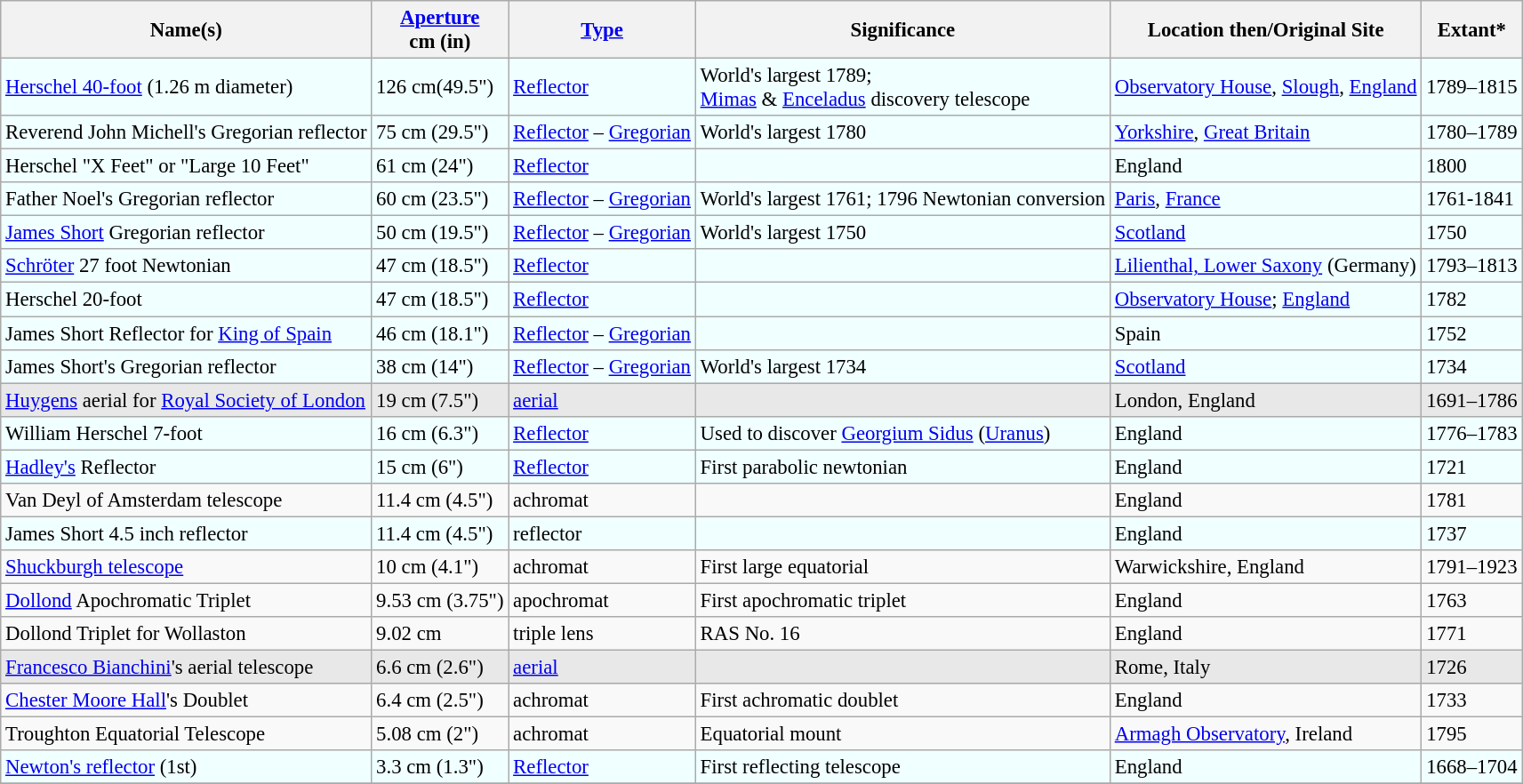<table class="wikitable sortable" style="font-size:95%;">
<tr>
<th>Name(s)</th>
<th class="unsortable"><a href='#'>Aperture</a> <br>cm (in)</th>
<th><a href='#'>Type</a></th>
<th>Significance</th>
<th>Location then/Original Site</th>
<th>Extant*</th>
</tr>
<tr style="background:#F0FFFF">
<td><a href='#'>Herschel 40-foot</a> (1.26 m diameter)</td>
<td>126 cm(49.5")</td>
<td><a href='#'>Reflector</a></td>
<td>World's largest 1789; <br> <a href='#'>Mimas</a> & <a href='#'>Enceladus</a> discovery telescope</td>
<td><a href='#'>Observatory House</a>, <a href='#'>Slough</a>, <a href='#'>England</a></td>
<td>1789–1815</td>
</tr>
<tr style="background:#F0FFFF">
<td>Reverend John Michell's Gregorian reflector</td>
<td>75 cm (29.5")</td>
<td><a href='#'>Reflector</a> – <a href='#'>Gregorian</a></td>
<td>World's largest 1780</td>
<td><a href='#'>Yorkshire</a>, <a href='#'>Great Britain</a></td>
<td>1780–1789</td>
</tr>
<tr style="background:#F0FFFF">
<td>Herschel "X Feet" or "Large 10 Feet"</td>
<td>61 cm (24")</td>
<td><a href='#'>Reflector</a></td>
<td></td>
<td>England</td>
<td>1800</td>
</tr>
<tr style="background:#F0FFFF">
<td>Father Noel's Gregorian reflector</td>
<td>60 cm (23.5")</td>
<td><a href='#'>Reflector</a> – <a href='#'>Gregorian</a></td>
<td>World's largest 1761; 1796 Newtonian conversion</td>
<td><a href='#'>Paris</a>, <a href='#'>France</a></td>
<td>1761-1841</td>
</tr>
<tr style="background:#F0FFFF">
<td><a href='#'>James Short</a> Gregorian reflector</td>
<td>50 cm (19.5")</td>
<td><a href='#'>Reflector</a> – <a href='#'>Gregorian</a></td>
<td>World's largest 1750</td>
<td><a href='#'>Scotland</a></td>
<td>1750</td>
</tr>
<tr style="background:#F0FFFF">
<td><a href='#'>Schröter</a> 27 foot Newtonian</td>
<td>47 cm (18.5")</td>
<td><a href='#'>Reflector</a></td>
<td></td>
<td><a href='#'>Lilienthal, Lower Saxony</a> (Germany)</td>
<td>1793–1813</td>
</tr>
<tr style="background:#F0FFFF">
<td>Herschel 20-foot</td>
<td>47 cm (18.5")</td>
<td><a href='#'>Reflector</a></td>
<td></td>
<td><a href='#'>Observatory House</a>; <a href='#'>England</a></td>
<td>1782</td>
</tr>
<tr style="background:#F0FFFF">
<td>James Short Reflector for <a href='#'>King of Spain</a></td>
<td>46 cm (18.1")</td>
<td><a href='#'>Reflector</a> – <a href='#'>Gregorian</a></td>
<td></td>
<td>Spain</td>
<td>1752</td>
</tr>
<tr style="background:#F0FFFF">
<td>James Short's Gregorian reflector</td>
<td>38 cm (14")</td>
<td><a href='#'>Reflector</a> – <a href='#'>Gregorian</a></td>
<td>World's largest 1734</td>
<td><a href='#'>Scotland</a></td>
<td>1734</td>
</tr>
<tr style="background:#E8E8E8">
<td><a href='#'>Huygens</a> aerial for <a href='#'>Royal Society of London</a></td>
<td>19 cm (7.5")</td>
<td><a href='#'>aerial</a></td>
<td></td>
<td>London, England</td>
<td>1691–1786</td>
</tr>
<tr style="background:#F0FFFF">
<td>William Herschel 7-foot</td>
<td>16 cm (6.3")</td>
<td><a href='#'>Reflector</a></td>
<td>Used to discover <a href='#'>Georgium Sidus</a> (<a href='#'>Uranus</a>)</td>
<td>England</td>
<td>1776–1783</td>
</tr>
<tr style="background:#F0FFFF">
<td><a href='#'>Hadley's</a> Reflector</td>
<td>15 cm (6")</td>
<td><a href='#'>Reflector</a></td>
<td>First parabolic newtonian</td>
<td>England</td>
<td>1721</td>
</tr>
<tr>
<td>Van Deyl of Amsterdam telescope</td>
<td>11.4 cm (4.5")</td>
<td>achromat</td>
<td></td>
<td>England</td>
<td>1781</td>
</tr>
<tr style="background:#F0FFFF">
<td>James Short 4.5 inch reflector</td>
<td>11.4 cm (4.5")</td>
<td>reflector</td>
<td></td>
<td>England</td>
<td>1737</td>
</tr>
<tr>
<td><a href='#'>Shuckburgh telescope</a></td>
<td>10 cm (4.1")</td>
<td>achromat</td>
<td>First large equatorial</td>
<td>Warwickshire, England</td>
<td>1791–1923</td>
</tr>
<tr>
<td><a href='#'>Dollond</a> Apochromatic Triplet</td>
<td>9.53 cm (3.75")</td>
<td>apochromat</td>
<td>First apochromatic triplet</td>
<td>England</td>
<td>1763</td>
</tr>
<tr>
<td>Dollond Triplet for Wollaston</td>
<td>9.02 cm</td>
<td>triple lens</td>
<td>RAS No. 16</td>
<td>England</td>
<td>1771</td>
</tr>
<tr style="background:#E8E8E8">
<td><a href='#'>Francesco Bianchini</a>'s aerial telescope</td>
<td>6.6 cm (2.6")</td>
<td><a href='#'>aerial</a></td>
<td></td>
<td>Rome, Italy</td>
<td>1726</td>
</tr>
<tr>
<td><a href='#'>Chester Moore Hall</a>'s Doublet</td>
<td>6.4 cm (2.5")</td>
<td>achromat</td>
<td>First achromatic doublet</td>
<td>England</td>
<td>1733</td>
</tr>
<tr>
<td>Troughton Equatorial Telescope</td>
<td>5.08 cm (2")</td>
<td>achromat</td>
<td>Equatorial mount</td>
<td><a href='#'>Armagh Observatory</a>, Ireland</td>
<td>1795</td>
</tr>
<tr style="background:#F0FFFF">
<td><a href='#'>Newton's reflector</a> (1st)</td>
<td>3.3 cm (1.3")</td>
<td><a href='#'>Reflector</a></td>
<td>First reflecting telescope</td>
<td>England</td>
<td>1668–1704</td>
</tr>
<tr>
</tr>
</table>
